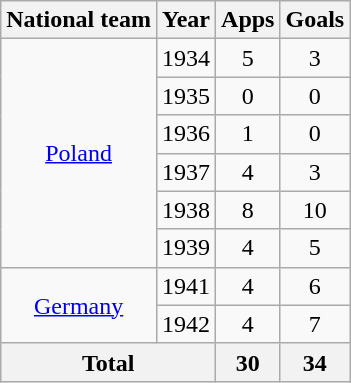<table class="wikitable" style="text-align:center">
<tr>
<th>National team</th>
<th>Year</th>
<th>Apps</th>
<th>Goals</th>
</tr>
<tr>
<td rowspan="6"><a href='#'>Poland</a></td>
<td>1934</td>
<td>5</td>
<td>3</td>
</tr>
<tr>
<td>1935</td>
<td>0</td>
<td>0</td>
</tr>
<tr>
<td>1936</td>
<td>1</td>
<td>0</td>
</tr>
<tr>
<td>1937</td>
<td>4</td>
<td>3</td>
</tr>
<tr>
<td>1938</td>
<td>8</td>
<td>10</td>
</tr>
<tr>
<td>1939</td>
<td>4</td>
<td>5</td>
</tr>
<tr>
<td rowspan="2"><a href='#'>Germany</a></td>
<td>1941</td>
<td>4</td>
<td>6</td>
</tr>
<tr>
<td>1942</td>
<td>4</td>
<td>7</td>
</tr>
<tr>
<th colspan="2">Total</th>
<th>30</th>
<th>34</th>
</tr>
</table>
